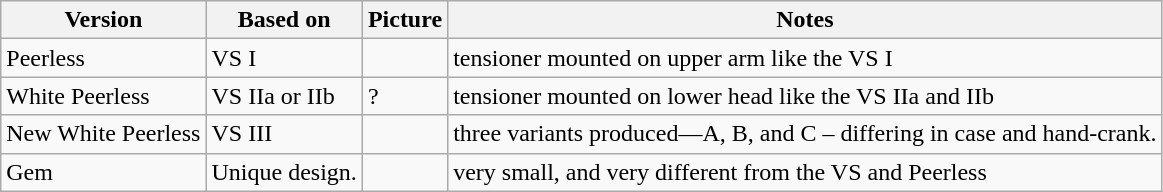<table border="1" class="wikitable" align="center">
<tr>
<th>Version</th>
<th>Based on</th>
<th>Picture</th>
<th>Notes</th>
</tr>
<tr>
<td>Peerless</td>
<td>VS I</td>
<td></td>
<td>tensioner mounted on upper arm like the VS I</td>
</tr>
<tr>
<td>White Peerless</td>
<td>VS IIa or IIb</td>
<td>?</td>
<td>tensioner mounted on lower head like the VS IIa and IIb</td>
</tr>
<tr>
<td>New White Peerless</td>
<td>VS III</td>
<td></td>
<td>three variants produced—A, B, and C – differing in case and hand-crank.<br></td>
</tr>
<tr>
<td>Gem</td>
<td>Unique design.</td>
<td></td>
<td>very small, and very different from the VS and Peerless</td>
</tr>
</table>
